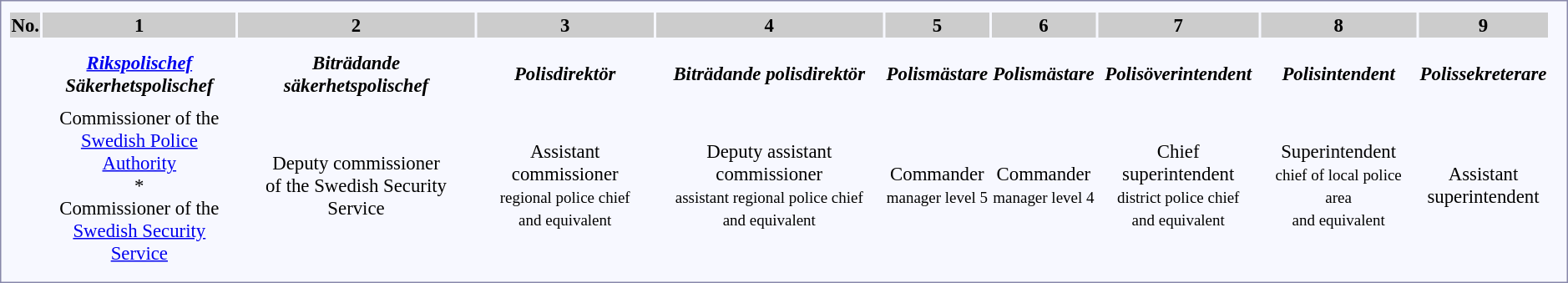<table style="border:1px solid #8888aa; background-color:#f7f8ff; padding:5px; font-size:95%; margin: 0px 12px 12px 0px;">
<tr>
</tr>
<tr bgcolor="#CCCCCC">
<th><strong>No.</strong></th>
<th>1</th>
<th>2</th>
<th>3</th>
<th>4</th>
<th>5</th>
<th>6</th>
<th>7</th>
<th>8</th>
<th>9</th>
</tr>
<tr>
<td align="center" rowspan=2></td>
</tr>
<tr align="center">
<td></td>
<td></td>
<td></td>
<td></td>
<td></td>
<td></td>
<td></td>
<td></td>
<td></td>
<td></td>
</tr>
<tr rowspan="2">
</tr>
<tr align="center">
<td></td>
<td><strong><em><a href='#'>Rikspolischef</a><br>Säkerhetspolischef</em></strong></td>
<td><strong><em>Biträdande<br> säkerhetspolischef</em></strong></td>
<td><strong><em>Polisdirektör</em></strong></td>
<td><strong><em>Biträdande polisdirektör</em></strong></td>
<td><strong><em>Polismästare</em></strong></td>
<td><strong><em>Polismästare</em></strong></td>
<td><strong><em>Polisöverintendent</em></strong></td>
<td><strong><em>Polisintendent</em></strong></td>
<td><strong><em>Polissekreterare</em></strong></td>
<td></td>
</tr>
<tr>
</tr>
<tr rowspan="2">
</tr>
<tr align="center">
<td></td>
<td>Commissioner of the <br><a href='#'>Swedish Police Authority</a><br>*<br>Commissioner of the <br><a href='#'>Swedish Security Service</a></td>
<td>Deputy commissioner<br> of the Swedish Security Service</td>
<td>Assistant commissioner<br> <small>regional police chief<br>and equivalent</small></td>
<td>Deputy assistant commissioner<br> <small>assistant regional police chief<br> and equivalent </small></td>
<td>Commander <br><small>manager level 5</small></td>
<td>Commander<br> <small>manager level 4</small></td>
<td>Chief superintendent<br><small>district police chief<br> and equivalent</small></td>
<td>Superintendent<br><small>chief of local police area<br> and equivalent</small></td>
<td>Assistant<br> superintendent<small></small></td>
<td><small></small></td>
<td></td>
</tr>
<tr>
<td colspan=10></td>
</tr>
<tr>
</tr>
</table>
